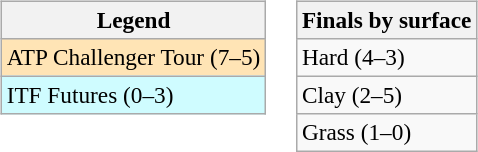<table>
<tr valign=top>
<td><br><table class=wikitable style=font-size:97%>
<tr>
<th>Legend</th>
</tr>
<tr bgcolor=moccasin>
<td>ATP Challenger Tour (7–5)</td>
</tr>
<tr bgcolor=#cffcff>
<td>ITF Futures (0–3)</td>
</tr>
</table>
</td>
<td><br><table class=wikitable style=font-size:97%>
<tr>
<th>Finals by surface</th>
</tr>
<tr>
<td>Hard (4–3)</td>
</tr>
<tr>
<td>Clay (2–5)</td>
</tr>
<tr>
<td>Grass (1–0)</td>
</tr>
</table>
</td>
</tr>
</table>
